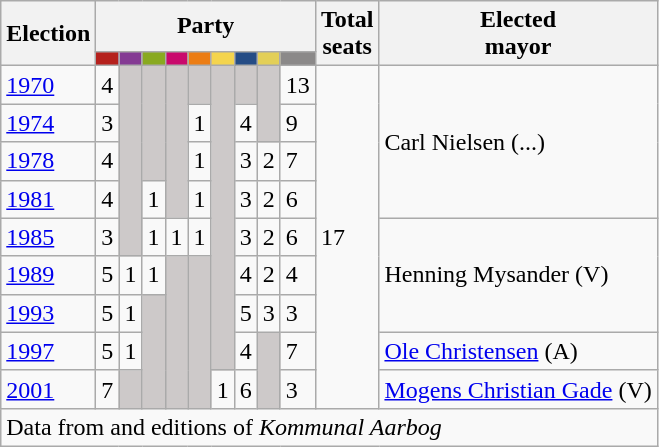<table class="wikitable">
<tr>
<th rowspan=2>Election</th>
<th colspan=9>Party</th>
<th rowspan=2>Total<br>seats</th>
<th rowspan=2>Elected<br>mayor</th>
</tr>
<tr>
<td style="background:#B5211D;"><strong><a href='#'></a></strong></td>
<td style="background:#843A93;"><strong><a href='#'></a></strong></td>
<td style="background:#89A920;"><strong><a href='#'></a></strong></td>
<td style="background:#C9096C;"><strong><a href='#'></a></strong></td>
<td style="background:#EC7D14;"><strong><a href='#'></a></strong></td>
<td style="background:#F4D44D;"><strong><a href='#'></a></strong></td>
<td style="background:#254C85;"><strong><a href='#'></a></strong></td>
<td style="background:#E3CF57;"><strong><a href='#'></a></strong></td>
<td style="background:#8B8989;"><strong></strong></td>
</tr>
<tr>
<td><a href='#'>1970</a></td>
<td>4</td>
<td style="background:#CDC9C9;" rowspan=5></td>
<td style="background:#CDC9C9;" rowspan=3></td>
<td style="background:#CDC9C9;" rowspan=4></td>
<td style="background:#CDC9C9;"></td>
<td style="background:#CDC9C9;" rowspan=8></td>
<td style="background:#CDC9C9;"></td>
<td style="background:#CDC9C9;" rowspan=2></td>
<td>13</td>
<td rowspan=9>17</td>
<td rowspan=4>Carl Nielsen (...)</td>
</tr>
<tr>
<td><a href='#'>1974</a></td>
<td>3</td>
<td>1</td>
<td>4</td>
<td>9</td>
</tr>
<tr>
<td><a href='#'>1978</a></td>
<td>4</td>
<td>1</td>
<td>3</td>
<td>2</td>
<td>7</td>
</tr>
<tr>
<td><a href='#'>1981</a></td>
<td>4</td>
<td>1</td>
<td>1</td>
<td>3</td>
<td>2</td>
<td>6</td>
</tr>
<tr>
<td><a href='#'>1985</a></td>
<td>3</td>
<td>1</td>
<td>1</td>
<td>1</td>
<td>3</td>
<td>2</td>
<td>6</td>
<td rowspan=3>Henning Mysander (V)</td>
</tr>
<tr>
<td><a href='#'>1989</a></td>
<td>5</td>
<td>1</td>
<td>1</td>
<td style="background:#CDC9C9;" rowspan=4></td>
<td style="background:#CDC9C9;" rowspan=4></td>
<td>4</td>
<td>2</td>
<td>4</td>
</tr>
<tr>
<td><a href='#'>1993</a></td>
<td>5</td>
<td>1</td>
<td style="background:#CDC9C9;" rowspan=3></td>
<td>5</td>
<td>3</td>
<td>3</td>
</tr>
<tr>
<td><a href='#'>1997</a></td>
<td>5</td>
<td>1</td>
<td>4</td>
<td style="background:#CDC9C9;" rowspan=2></td>
<td>7</td>
<td><a href='#'>Ole Christensen</a> (A)</td>
</tr>
<tr>
<td><a href='#'>2001</a></td>
<td>7</td>
<td style="background:#CDC9C9;"></td>
<td>1</td>
<td>6</td>
<td>3</td>
<td><a href='#'>Mogens Christian Gade</a> (V)</td>
</tr>
<tr>
<td colspan=14>Data from  and editions of <em>Kommunal Aarbog</em></td>
</tr>
</table>
